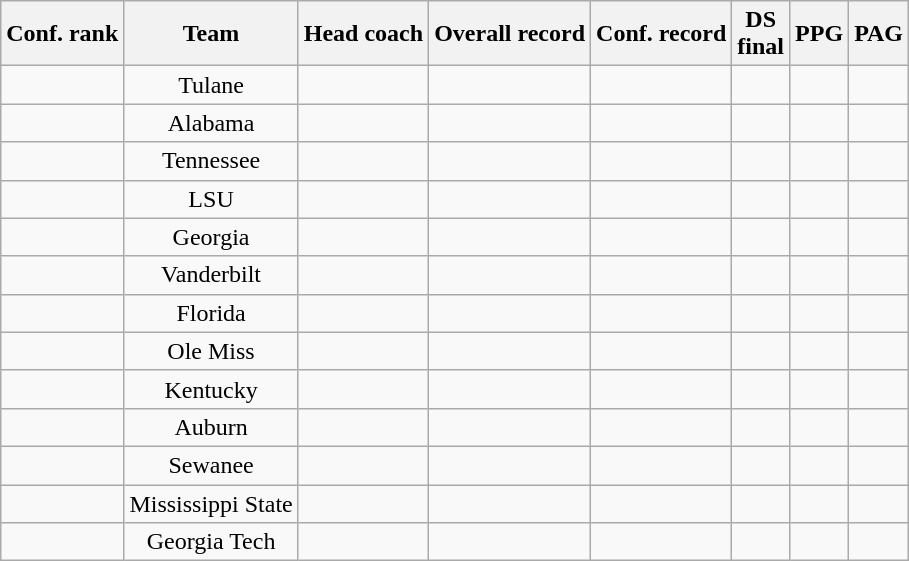<table class="wikitable sortable" style="text-align:center">
<tr>
<th scope="col">Conf. rank</th>
<th scope="col">Team</th>
<th scope="col">Head coach</th>
<th scope="col">Overall record</th>
<th scope="col">Conf. record</th>
<th scope="col">DS<br>final</th>
<th scope="col">PPG</th>
<th scope="col">PAG</th>
</tr>
<tr>
<td></td>
<td>Tulane</td>
<td></td>
<td></td>
<td></td>
<td></td>
<td></td>
<td></td>
</tr>
<tr>
<td></td>
<td>Alabama</td>
<td></td>
<td></td>
<td></td>
<td></td>
<td></td>
<td></td>
</tr>
<tr>
<td></td>
<td>Tennessee</td>
<td></td>
<td></td>
<td></td>
<td></td>
<td></td>
<td></td>
</tr>
<tr>
<td></td>
<td>LSU</td>
<td></td>
<td></td>
<td></td>
<td></td>
<td></td>
<td></td>
</tr>
<tr>
<td></td>
<td>Georgia</td>
<td></td>
<td></td>
<td></td>
<td></td>
<td></td>
<td></td>
</tr>
<tr>
<td></td>
<td>Vanderbilt</td>
<td></td>
<td></td>
<td></td>
<td></td>
<td></td>
<td></td>
</tr>
<tr>
<td></td>
<td>Florida</td>
<td></td>
<td></td>
<td></td>
<td></td>
<td></td>
<td></td>
</tr>
<tr>
<td></td>
<td>Ole Miss</td>
<td></td>
<td></td>
<td></td>
<td></td>
<td></td>
<td></td>
</tr>
<tr>
<td></td>
<td>Kentucky</td>
<td></td>
<td></td>
<td></td>
<td></td>
<td></td>
<td></td>
</tr>
<tr>
<td></td>
<td>Auburn</td>
<td></td>
<td></td>
<td></td>
<td></td>
<td></td>
<td></td>
</tr>
<tr>
<td></td>
<td>Sewanee</td>
<td></td>
<td></td>
<td></td>
<td></td>
<td></td>
<td></td>
</tr>
<tr>
<td></td>
<td>Mississippi State</td>
<td></td>
<td></td>
<td></td>
<td></td>
<td></td>
<td></td>
</tr>
<tr>
<td></td>
<td>Georgia Tech</td>
<td></td>
<td></td>
<td></td>
<td></td>
<td></td>
<td></td>
</tr>
</table>
